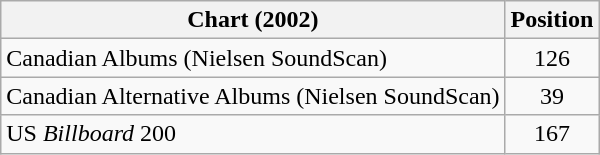<table class="wikitable">
<tr>
<th>Chart (2002)</th>
<th>Position</th>
</tr>
<tr>
<td>Canadian Albums (Nielsen SoundScan)</td>
<td style="text-align:center;">126</td>
</tr>
<tr>
<td>Canadian Alternative Albums (Nielsen SoundScan)</td>
<td style="text-align:center;">39</td>
</tr>
<tr>
<td>US <em>Billboard</em> 200</td>
<td style="text-align:center;">167</td>
</tr>
</table>
